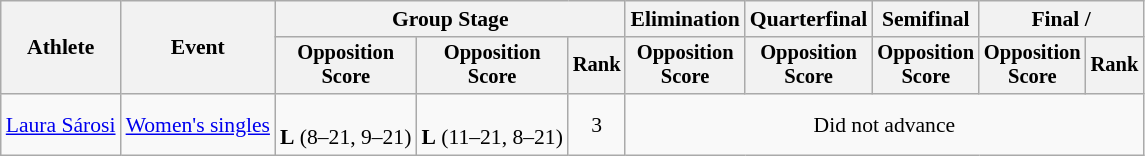<table class="wikitable" style="font-size:90%">
<tr>
<th rowspan=2>Athlete</th>
<th rowspan=2>Event</th>
<th colspan=3>Group Stage</th>
<th>Elimination</th>
<th>Quarterfinal</th>
<th>Semifinal</th>
<th colspan=2>Final / </th>
</tr>
<tr style="font-size:95%">
<th>Opposition<br>Score</th>
<th>Opposition<br>Score</th>
<th>Rank</th>
<th>Opposition<br>Score</th>
<th>Opposition<br>Score</th>
<th>Opposition<br>Score</th>
<th>Opposition<br>Score</th>
<th>Rank</th>
</tr>
<tr align=center>
<td align=left><a href='#'>Laura Sárosi</a></td>
<td align=left><a href='#'>Women's singles</a></td>
<td><br><strong>L</strong> (8–21, 9–21)</td>
<td><br><strong>L</strong> (11–21, 8–21)</td>
<td>3</td>
<td colspan=5>Did not advance</td>
</tr>
</table>
